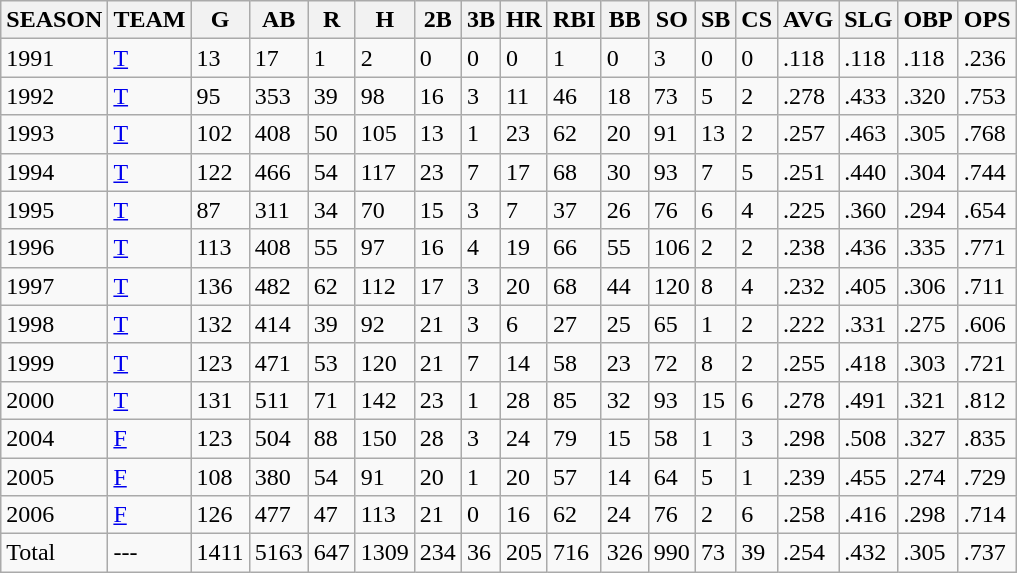<table class="wikitable">
<tr>
<th>SEASON</th>
<th>TEAM</th>
<th>G</th>
<th>AB</th>
<th>R</th>
<th>H</th>
<th>2B</th>
<th>3B</th>
<th>HR</th>
<th>RBI</th>
<th>BB</th>
<th>SO</th>
<th>SB</th>
<th>CS</th>
<th>AVG</th>
<th>SLG</th>
<th>OBP</th>
<th>OPS</th>
</tr>
<tr>
<td>1991</td>
<td><a href='#'>T</a></td>
<td>13</td>
<td>17</td>
<td>1</td>
<td>2</td>
<td>0</td>
<td>0</td>
<td>0</td>
<td>1</td>
<td>0</td>
<td>3</td>
<td>0</td>
<td>0</td>
<td>.118</td>
<td>.118</td>
<td>.118</td>
<td>.236</td>
</tr>
<tr>
<td>1992</td>
<td><a href='#'>T</a></td>
<td>95</td>
<td>353</td>
<td>39</td>
<td>98</td>
<td>16</td>
<td>3</td>
<td>11</td>
<td>46</td>
<td>18</td>
<td>73</td>
<td>5</td>
<td>2</td>
<td>.278</td>
<td>.433</td>
<td>.320</td>
<td>.753</td>
</tr>
<tr>
<td>1993</td>
<td><a href='#'>T</a></td>
<td>102</td>
<td>408</td>
<td>50</td>
<td>105</td>
<td>13</td>
<td>1</td>
<td>23</td>
<td>62</td>
<td>20</td>
<td>91</td>
<td>13</td>
<td>2</td>
<td>.257</td>
<td>.463</td>
<td>.305</td>
<td>.768</td>
</tr>
<tr>
<td>1994</td>
<td><a href='#'>T</a></td>
<td>122</td>
<td>466</td>
<td>54</td>
<td>117</td>
<td>23</td>
<td>7</td>
<td>17</td>
<td>68</td>
<td>30</td>
<td>93</td>
<td>7</td>
<td>5</td>
<td>.251</td>
<td>.440</td>
<td>.304</td>
<td>.744</td>
</tr>
<tr>
<td>1995</td>
<td><a href='#'>T</a></td>
<td>87</td>
<td>311</td>
<td>34</td>
<td>70</td>
<td>15</td>
<td>3</td>
<td>7</td>
<td>37</td>
<td>26</td>
<td>76</td>
<td>6</td>
<td>4</td>
<td>.225</td>
<td>.360</td>
<td>.294</td>
<td>.654</td>
</tr>
<tr>
<td>1996</td>
<td><a href='#'>T</a></td>
<td>113</td>
<td>408</td>
<td>55</td>
<td>97</td>
<td>16</td>
<td>4</td>
<td>19</td>
<td>66</td>
<td>55</td>
<td>106</td>
<td>2</td>
<td>2</td>
<td>.238</td>
<td>.436</td>
<td>.335</td>
<td>.771</td>
</tr>
<tr>
<td>1997</td>
<td><a href='#'>T</a></td>
<td>136</td>
<td>482</td>
<td>62</td>
<td>112</td>
<td>17</td>
<td>3</td>
<td>20</td>
<td>68</td>
<td>44</td>
<td>120</td>
<td>8</td>
<td>4</td>
<td>.232</td>
<td>.405</td>
<td>.306</td>
<td>.711</td>
</tr>
<tr>
<td>1998</td>
<td><a href='#'>T</a></td>
<td>132</td>
<td>414</td>
<td>39</td>
<td>92</td>
<td>21</td>
<td>3</td>
<td>6</td>
<td>27</td>
<td>25</td>
<td>65</td>
<td>1</td>
<td>2</td>
<td>.222</td>
<td>.331</td>
<td>.275</td>
<td>.606</td>
</tr>
<tr>
<td>1999</td>
<td><a href='#'>T</a></td>
<td>123</td>
<td>471</td>
<td>53</td>
<td>120</td>
<td>21</td>
<td>7</td>
<td>14</td>
<td>58</td>
<td>23</td>
<td>72</td>
<td>8</td>
<td>2</td>
<td>.255</td>
<td>.418</td>
<td>.303</td>
<td>.721</td>
</tr>
<tr>
<td>2000</td>
<td><a href='#'>T</a></td>
<td>131</td>
<td>511</td>
<td>71</td>
<td>142</td>
<td>23</td>
<td>1</td>
<td>28</td>
<td>85</td>
<td>32</td>
<td>93</td>
<td>15</td>
<td>6</td>
<td>.278</td>
<td>.491</td>
<td>.321</td>
<td>.812</td>
</tr>
<tr>
<td>2004</td>
<td><a href='#'>F</a></td>
<td>123</td>
<td>504</td>
<td>88</td>
<td>150</td>
<td>28</td>
<td>3</td>
<td>24</td>
<td>79</td>
<td>15</td>
<td>58</td>
<td>1</td>
<td>3</td>
<td>.298</td>
<td>.508</td>
<td>.327</td>
<td>.835</td>
</tr>
<tr>
<td>2005</td>
<td><a href='#'>F</a></td>
<td>108</td>
<td>380</td>
<td>54</td>
<td>91</td>
<td>20</td>
<td>1</td>
<td>20</td>
<td>57</td>
<td>14</td>
<td>64</td>
<td>5</td>
<td>1</td>
<td>.239</td>
<td>.455</td>
<td>.274</td>
<td>.729</td>
</tr>
<tr>
<td>2006</td>
<td><a href='#'>F</a></td>
<td>126</td>
<td>477</td>
<td>47</td>
<td>113</td>
<td>21</td>
<td>0</td>
<td>16</td>
<td>62</td>
<td>24</td>
<td>76</td>
<td>2</td>
<td>6</td>
<td>.258</td>
<td>.416</td>
<td>.298</td>
<td>.714</td>
</tr>
<tr>
<td>Total</td>
<td>---</td>
<td>1411</td>
<td>5163</td>
<td>647</td>
<td>1309</td>
<td>234</td>
<td>36</td>
<td>205</td>
<td>716</td>
<td>326</td>
<td>990</td>
<td>73</td>
<td>39</td>
<td>.254</td>
<td>.432</td>
<td>.305</td>
<td>.737</td>
</tr>
</table>
